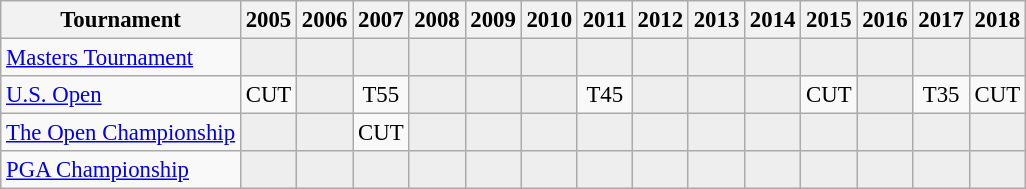<table class="wikitable" style="font-size:95%;text-align:center;">
<tr>
<th>Tournament</th>
<th>2005</th>
<th>2006</th>
<th>2007</th>
<th>2008</th>
<th>2009</th>
<th>2010</th>
<th>2011</th>
<th>2012</th>
<th>2013</th>
<th>2014</th>
<th>2015</th>
<th>2016</th>
<th>2017</th>
<th>2018</th>
</tr>
<tr>
<td align=left><a href='#'>Masters Tournament</a></td>
<td style="background:#eeeeee;"></td>
<td style="background:#eeeeee;"></td>
<td style="background:#eeeeee;"></td>
<td style="background:#eeeeee;"></td>
<td style="background:#eeeeee;"></td>
<td style="background:#eeeeee;"></td>
<td style="background:#eeeeee;"></td>
<td style="background:#eeeeee;"></td>
<td style="background:#eeeeee;"></td>
<td style="background:#eeeeee;"></td>
<td style="background:#eeeeee;"></td>
<td style="background:#eeeeee;"></td>
<td style="background:#eeeeee;"></td>
<td style="background:#eeeeee;"></td>
</tr>
<tr>
<td align=left><a href='#'>U.S. Open</a></td>
<td>CUT</td>
<td style="background:#eeeeee;"></td>
<td>T55</td>
<td style="background:#eeeeee;"></td>
<td style="background:#eeeeee;"></td>
<td style="background:#eeeeee;"></td>
<td>T45</td>
<td style="background:#eeeeee;"></td>
<td style="background:#eeeeee;"></td>
<td style="background:#eeeeee;"></td>
<td>CUT</td>
<td style="background:#eeeeee;"></td>
<td>T35</td>
<td>CUT</td>
</tr>
<tr>
<td align=left><a href='#'>The Open Championship</a></td>
<td style="background:#eeeeee;"></td>
<td style="background:#eeeeee;"></td>
<td>CUT</td>
<td style="background:#eeeeee;"></td>
<td style="background:#eeeeee;"></td>
<td style="background:#eeeeee;"></td>
<td style="background:#eeeeee;"></td>
<td style="background:#eeeeee;"></td>
<td style="background:#eeeeee;"></td>
<td style="background:#eeeeee;"></td>
<td style="background:#eeeeee;"></td>
<td style="background:#eeeeee;"></td>
<td style="background:#eeeeee;"></td>
<td style="background:#eeeeee;"></td>
</tr>
<tr>
<td align=left><a href='#'>PGA Championship</a></td>
<td style="background:#eeeeee;"></td>
<td style="background:#eeeeee;"></td>
<td style="background:#eeeeee;"></td>
<td style="background:#eeeeee;"></td>
<td style="background:#eeeeee;"></td>
<td style="background:#eeeeee;"></td>
<td style="background:#eeeeee;"></td>
<td style="background:#eeeeee;"></td>
<td style="background:#eeeeee;"></td>
<td style="background:#eeeeee;"></td>
<td style="background:#eeeeee;"></td>
<td style="background:#eeeeee;"></td>
<td style="background:#eeeeee;"></td>
<td style="background:#eeeeee;"></td>
</tr>
</table>
